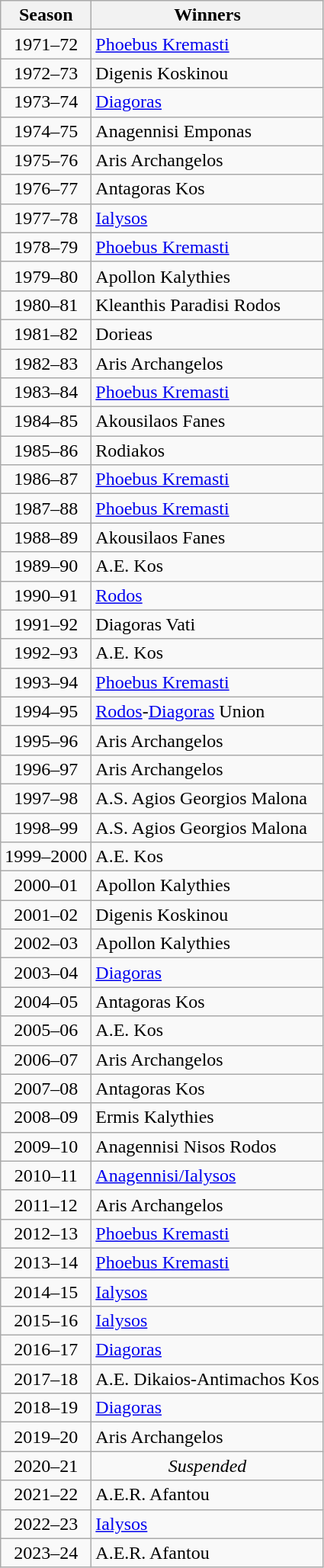<table class="wikitable" style="text-align:left;margin-left:1em;">
<tr>
<th>Season</th>
<th>Winners</th>
</tr>
<tr>
<td align="center">1971–72</td>
<td><a href='#'>Phoebus Kremasti</a></td>
</tr>
<tr>
<td align="center">1972–73</td>
<td>Digenis Koskinou</td>
</tr>
<tr>
<td align="center">1973–74</td>
<td><a href='#'>Diagoras</a></td>
</tr>
<tr>
<td align="center">1974–75</td>
<td>Anagennisi Emponas</td>
</tr>
<tr>
<td align="center">1975–76</td>
<td>Aris Archangelos</td>
</tr>
<tr>
<td align="center">1976–77</td>
<td>Antagoras Kos</td>
</tr>
<tr>
<td align="center">1977–78</td>
<td><a href='#'>Ialysos</a></td>
</tr>
<tr>
<td align="center">1978–79</td>
<td><a href='#'>Phoebus Kremasti</a></td>
</tr>
<tr>
<td align="center">1979–80</td>
<td>Apollon Kalythies</td>
</tr>
<tr>
<td align="center">1980–81</td>
<td>Kleanthis Paradisi Rodos</td>
</tr>
<tr>
<td align="center">1981–82</td>
<td>Dorieas</td>
</tr>
<tr>
<td align="center">1982–83</td>
<td>Aris Archangelos</td>
</tr>
<tr>
<td align="center">1983–84</td>
<td><a href='#'>Phoebus Kremasti</a></td>
</tr>
<tr>
<td align="center">1984–85</td>
<td>Akousilaos Fanes</td>
</tr>
<tr>
<td align="center">1985–86</td>
<td>Rodiakos</td>
</tr>
<tr>
<td align="center">1986–87</td>
<td><a href='#'>Phoebus Kremasti</a></td>
</tr>
<tr>
<td align="center">1987–88</td>
<td><a href='#'>Phoebus Kremasti</a></td>
</tr>
<tr>
<td align="center">1988–89</td>
<td>Akousilaos Fanes</td>
</tr>
<tr>
<td align="center">1989–90</td>
<td>A.E. Kos</td>
</tr>
<tr>
<td align="center">1990–91</td>
<td><a href='#'>Rodos</a></td>
</tr>
<tr>
<td align="center">1991–92</td>
<td>Diagoras Vati</td>
</tr>
<tr>
<td align="center">1992–93</td>
<td>A.E. Kos</td>
</tr>
<tr>
<td align="center">1993–94</td>
<td><a href='#'>Phoebus Kremasti</a></td>
</tr>
<tr>
<td align="center">1994–95</td>
<td><a href='#'>Rodos</a>-<a href='#'>Diagoras</a> Union</td>
</tr>
<tr>
<td align="center">1995–96</td>
<td>Aris Archangelos</td>
</tr>
<tr>
<td align="center">1996–97</td>
<td>Aris Archangelos</td>
</tr>
<tr>
<td align="center">1997–98</td>
<td>A.S. Agios Georgios Malona</td>
</tr>
<tr>
<td align="center">1998–99</td>
<td>A.S. Agios Georgios Malona</td>
</tr>
<tr>
<td align="center">1999–2000</td>
<td>A.E. Kos</td>
</tr>
<tr>
<td align="center">2000–01</td>
<td>Apollon Kalythies</td>
</tr>
<tr>
<td align="center">2001–02</td>
<td>Digenis Koskinou</td>
</tr>
<tr>
<td align="center">2002–03</td>
<td>Apollon Kalythies</td>
</tr>
<tr>
<td align="center">2003–04</td>
<td><a href='#'>Diagoras</a></td>
</tr>
<tr>
<td align="center">2004–05</td>
<td>Antagoras Kos</td>
</tr>
<tr>
<td align="center">2005–06</td>
<td>A.E. Kos</td>
</tr>
<tr>
<td align="center">2006–07</td>
<td>Aris Archangelos</td>
</tr>
<tr>
<td align="center">2007–08</td>
<td>Antagoras Kos</td>
</tr>
<tr>
<td align="center">2008–09</td>
<td>Ermis Kalythies</td>
</tr>
<tr>
<td align="center">2009–10</td>
<td>Anagennisi Nisos Rodos</td>
</tr>
<tr>
<td align="center">2010–11</td>
<td><a href='#'>Anagennisi/Ialysos</a></td>
</tr>
<tr>
<td align="center">2011–12</td>
<td>Aris Archangelos</td>
</tr>
<tr>
<td align="center">2012–13</td>
<td><a href='#'>Phoebus Kremasti</a></td>
</tr>
<tr>
<td align="center">2013–14</td>
<td><a href='#'>Phoebus Kremasti</a></td>
</tr>
<tr>
<td align="center">2014–15</td>
<td><a href='#'>Ialysos</a></td>
</tr>
<tr>
<td align="center">2015–16</td>
<td><a href='#'>Ialysos</a></td>
</tr>
<tr>
<td align="center">2016–17</td>
<td><a href='#'>Diagoras</a></td>
</tr>
<tr>
<td align="center">2017–18</td>
<td>A.E. Dikaios-Antimachos Kos</td>
</tr>
<tr>
<td align="center">2018–19</td>
<td><a href='#'>Diagoras</a></td>
</tr>
<tr>
<td align="center">2019–20</td>
<td>Aris Archangelos</td>
</tr>
<tr>
<td align="center">2020–21</td>
<td align="center"><em>Suspended</em></td>
</tr>
<tr>
<td align="center">2021–22</td>
<td>A.E.R. Afantou</td>
</tr>
<tr>
<td align="center">2022–23</td>
<td><a href='#'>Ialysos</a></td>
</tr>
<tr>
<td align="center">2023–24</td>
<td>A.E.R. Afantou</td>
</tr>
</table>
